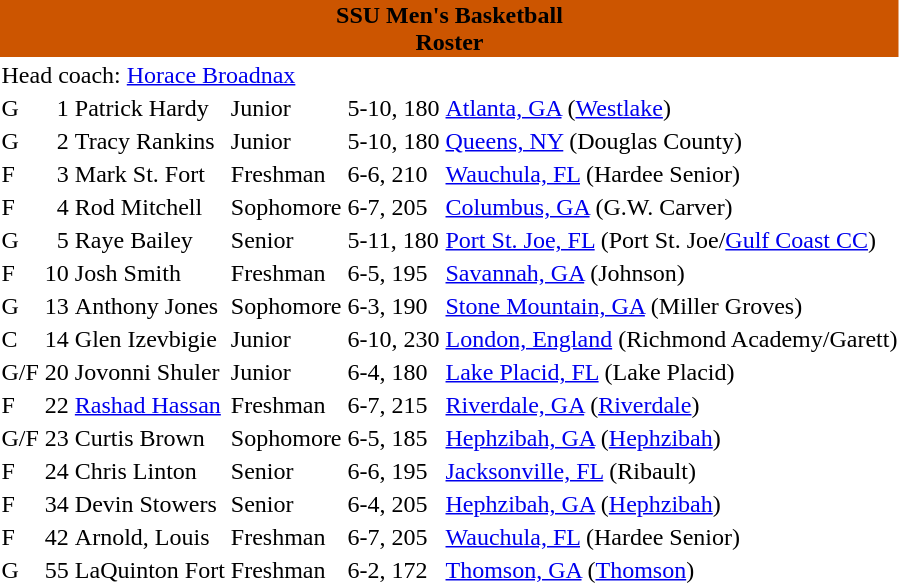<table>
<tr align="center" bgcolor="#CC5500">
<td colspan=8><span><strong>SSU Men's Basketball</strong><br><strong>Roster</strong></span></td>
</tr>
<tr>
<td colspan=6>Head coach: <a href='#'>Horace Broadnax</a></td>
</tr>
<tr>
<td>G</td>
<td align="right">1</td>
<td>Patrick Hardy</td>
<td>Junior</td>
<td>5-10, 180</td>
<td><a href='#'>Atlanta, GA</a> (<a href='#'>Westlake</a>)</td>
</tr>
<tr>
<td>G</td>
<td align="right">2</td>
<td>Tracy Rankins</td>
<td>Junior</td>
<td>5-10, 180</td>
<td><a href='#'>Queens, NY</a> (Douglas County)</td>
</tr>
<tr>
<td>F</td>
<td align="right">3</td>
<td>Mark St. Fort</td>
<td>Freshman</td>
<td>6-6, 210</td>
<td><a href='#'>Wauchula, FL</a> (Hardee Senior)</td>
</tr>
<tr>
<td>F</td>
<td align="right">4</td>
<td>Rod Mitchell</td>
<td>Sophomore</td>
<td>6-7, 205</td>
<td><a href='#'>Columbus, GA</a> (G.W. Carver)</td>
</tr>
<tr>
<td>G</td>
<td align="right">5</td>
<td>Raye Bailey</td>
<td>Senior</td>
<td>5-11, 180</td>
<td><a href='#'>Port St. Joe, FL</a> (Port St. Joe/<a href='#'>Gulf Coast CC</a>)</td>
</tr>
<tr>
<td>F</td>
<td align="right">10</td>
<td>Josh Smith</td>
<td>Freshman</td>
<td>6-5, 195</td>
<td><a href='#'>Savannah, GA</a> (Johnson)</td>
</tr>
<tr>
<td>G</td>
<td align="right">13</td>
<td>Anthony Jones</td>
<td>Sophomore</td>
<td>6-3, 190</td>
<td><a href='#'>Stone Mountain, GA</a> (Miller Groves)</td>
</tr>
<tr>
<td>C</td>
<td align="right">14</td>
<td>Glen Izevbigie</td>
<td>Junior</td>
<td>6-10, 230</td>
<td><a href='#'>London, England</a> (Richmond Academy/Garett)</td>
</tr>
<tr>
<td>G/F</td>
<td align="right">20</td>
<td>Jovonni Shuler</td>
<td>Junior</td>
<td>6-4, 180</td>
<td><a href='#'>Lake Placid, FL</a> (Lake Placid)</td>
</tr>
<tr>
<td>F</td>
<td align="right">22</td>
<td><a href='#'>Rashad Hassan</a></td>
<td>Freshman</td>
<td>6-7, 215</td>
<td><a href='#'>Riverdale, GA</a> (<a href='#'>Riverdale</a>)</td>
</tr>
<tr>
<td>G/F</td>
<td align="right">23</td>
<td>Curtis Brown</td>
<td>Sophomore</td>
<td>6-5, 185</td>
<td><a href='#'>Hephzibah, GA</a> (<a href='#'>Hephzibah</a>)</td>
</tr>
<tr>
<td>F</td>
<td align="right">24</td>
<td>Chris Linton</td>
<td>Senior</td>
<td>6-6, 195</td>
<td><a href='#'>Jacksonville, FL</a> (Ribault)</td>
</tr>
<tr>
<td>F</td>
<td align="right">34</td>
<td>Devin Stowers</td>
<td>Senior</td>
<td>6-4, 205</td>
<td><a href='#'>Hephzibah, GA</a> (<a href='#'>Hephzibah</a>)</td>
</tr>
<tr>
<td>F</td>
<td align="right">42</td>
<td>Arnold, Louis</td>
<td>Freshman</td>
<td>6-7, 205</td>
<td><a href='#'>Wauchula, FL</a> (Hardee Senior)</td>
</tr>
<tr>
<td>G</td>
<td align="right">55</td>
<td>LaQuinton Fort</td>
<td>Freshman</td>
<td>6-2, 172</td>
<td><a href='#'>Thomson, GA</a> (<a href='#'>Thomson</a>)</td>
</tr>
</table>
